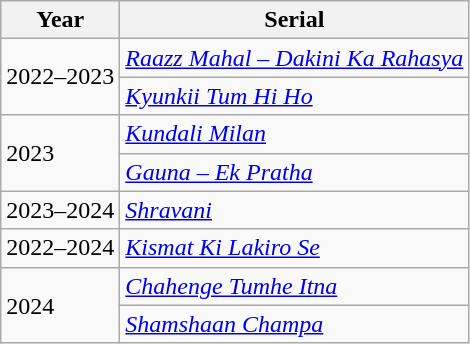<table class="wikitable sortable">
<tr>
<th>Year</th>
<th>Serial</th>
</tr>
<tr>
<td rowspan="2">2022–2023</td>
<td><em><a href='#'>Raazz Mahal – Dakini Ka Rahasya</a></em></td>
</tr>
<tr>
<td><em><a href='#'>Kyunkii Tum Hi Ho</a></em></td>
</tr>
<tr>
<td rowspan = "2">2023</td>
<td><em><a href='#'>Kundali Milan</a></em></td>
</tr>
<tr>
<td><em><a href='#'>Gauna – Ek Pratha</a></em></td>
</tr>
<tr>
<td>2023–2024</td>
<td><em><a href='#'> Shravani</a></em></td>
</tr>
<tr>
<td>2022–2024</td>
<td><em><a href='#'>Kismat Ki Lakiro Se</a></em></td>
</tr>
<tr>
<td rowspan="2">2024</td>
<td><em><a href='#'>Chahenge Tumhe Itna</a></em></td>
</tr>
<tr>
<td><em><a href='#'>Shamshaan Champa</a></em></td>
</tr>
</table>
